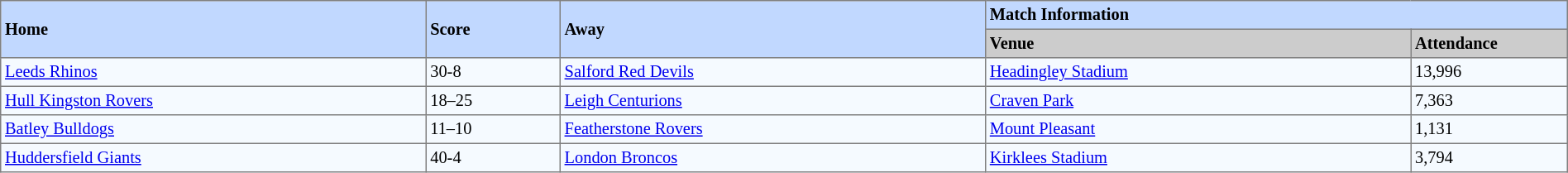<table border=1 style="border-collapse:collapse; font-size:85%; text-align:left;" cellpadding=3 cellspacing=0 width=100%>
<tr bgcolor=#C1D8FF>
<th rowspan=2 width=19%>Home</th>
<th rowspan=2 width=6%>Score</th>
<th rowspan=2 width=19%>Away</th>
<th colspan=6>Match Information</th>
</tr>
<tr bgcolor=#CCCCCC>
<th width=19%>Venue</th>
<th width=7%>Attendance</th>
</tr>
<tr bgcolor=#F5FAFF>
<td align=left> <a href='#'>Leeds Rhinos</a></td>
<td>30-8</td>
<td align=left> <a href='#'>Salford Red Devils</a></td>
<td><a href='#'>Headingley Stadium</a></td>
<td>13,996</td>
</tr>
<tr bgcolor=#F5FAFF>
<td align=left> <a href='#'>Hull Kingston Rovers</a></td>
<td>18–25</td>
<td align=left> <a href='#'>Leigh Centurions</a></td>
<td><a href='#'>Craven Park</a></td>
<td>7,363</td>
</tr>
<tr bgcolor=#F5FAFF>
<td align=left> <a href='#'>Batley Bulldogs</a></td>
<td>11–10</td>
<td align=left> <a href='#'>Featherstone Rovers</a></td>
<td><a href='#'>Mount Pleasant</a></td>
<td>1,131</td>
</tr>
<tr bgcolor=#F5FAFF>
<td align=left> <a href='#'>Huddersfield Giants</a></td>
<td>40-4</td>
<td align=left> <a href='#'>London Broncos</a></td>
<td><a href='#'>Kirklees Stadium</a></td>
<td>3,794</td>
</tr>
</table>
